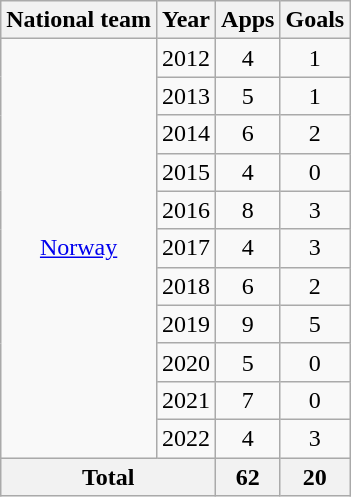<table class="wikitable" style="text-align:center">
<tr>
<th>National team</th>
<th>Year</th>
<th>Apps</th>
<th>Goals</th>
</tr>
<tr>
<td rowspan="11"><a href='#'>Norway</a></td>
<td>2012</td>
<td>4</td>
<td>1</td>
</tr>
<tr>
<td>2013</td>
<td>5</td>
<td>1</td>
</tr>
<tr>
<td>2014</td>
<td>6</td>
<td>2</td>
</tr>
<tr>
<td>2015</td>
<td>4</td>
<td>0</td>
</tr>
<tr>
<td>2016</td>
<td>8</td>
<td>3</td>
</tr>
<tr>
<td>2017</td>
<td>4</td>
<td>3</td>
</tr>
<tr>
<td>2018</td>
<td>6</td>
<td>2</td>
</tr>
<tr>
<td>2019</td>
<td>9</td>
<td>5</td>
</tr>
<tr>
<td>2020</td>
<td>5</td>
<td>0</td>
</tr>
<tr>
<td>2021</td>
<td>7</td>
<td>0</td>
</tr>
<tr>
<td>2022</td>
<td>4</td>
<td>3</td>
</tr>
<tr>
<th colspan="2">Total</th>
<th>62</th>
<th>20</th>
</tr>
</table>
